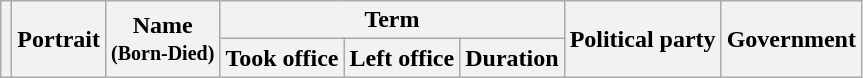<table class="wikitable" style="text-align:center;">
<tr>
<th rowspan=2></th>
<th rowspan=2>Portrait</th>
<th rowspan=2>Name<br><small>(Born-Died)</small></th>
<th colspan=3>Term</th>
<th rowspan=2>Political party</th>
<th rowspan=2>Government</th>
</tr>
<tr>
<th>Took office</th>
<th>Left office</th>
<th>Duration<br>









</th>
</tr>
</table>
